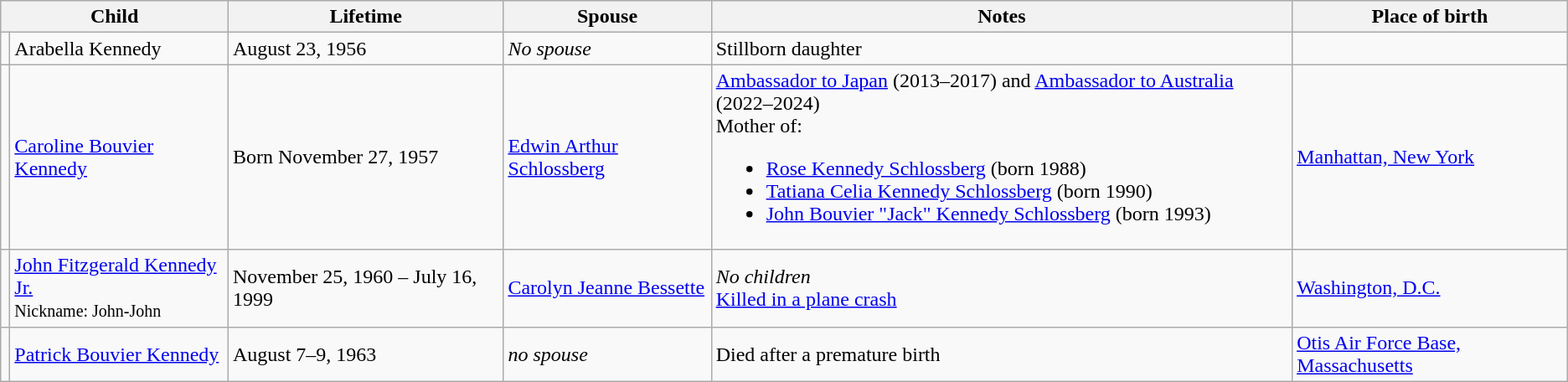<table class="wikitable">
<tr>
<th colspan="2">Child</th>
<th>Lifetime</th>
<th>Spouse</th>
<th>Notes</th>
<th>Place of birth</th>
</tr>
<tr>
<td></td>
<td>Arabella Kennedy</td>
<td>August 23, 1956</td>
<td><em>No spouse</em></td>
<td>Stillborn daughter</td>
<td></td>
</tr>
<tr>
<td></td>
<td><a href='#'>Caroline Bouvier Kennedy</a></td>
<td>Born November 27, 1957</td>
<td><a href='#'>Edwin Arthur Schlossberg</a></td>
<td><a href='#'>Ambassador to Japan</a> (2013–2017) and <a href='#'>Ambassador to Australia</a> (2022–2024)<br>Mother of:<ul><li><a href='#'>Rose Kennedy Schlossberg</a> (born 1988)</li><li><a href='#'>Tatiana Celia Kennedy Schlossberg</a> (born 1990)</li><li><a href='#'>John Bouvier "Jack" Kennedy Schlossberg</a> (born 1993)</li></ul></td>
<td><a href='#'>Manhattan, New York</a></td>
</tr>
<tr>
<td></td>
<td><a href='#'>John Fitzgerald Kennedy Jr.</a><br><small>Nickname: John-John</small></td>
<td>November 25, 1960 – July 16, 1999</td>
<td><a href='#'>Carolyn Jeanne Bessette</a></td>
<td><em>No children</em><br><a href='#'>Killed in a plane crash</a></td>
<td><a href='#'>Washington, D.C.</a></td>
</tr>
<tr>
<td></td>
<td><a href='#'>Patrick Bouvier Kennedy</a></td>
<td>August 7–9, 1963</td>
<td><em>no spouse</em></td>
<td>Died after a premature birth</td>
<td><a href='#'>Otis Air Force Base, Massachusetts</a></td>
</tr>
</table>
